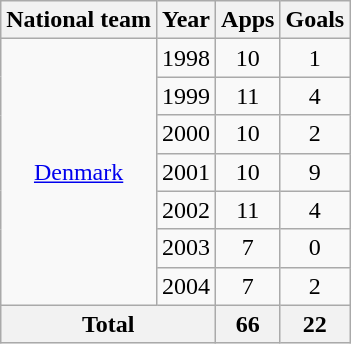<table class="wikitable" style="text-align:center">
<tr>
<th>National team</th>
<th>Year</th>
<th>Apps</th>
<th>Goals</th>
</tr>
<tr>
<td rowspan="7"><a href='#'>Denmark</a></td>
<td>1998</td>
<td>10</td>
<td>1</td>
</tr>
<tr>
<td>1999</td>
<td>11</td>
<td>4</td>
</tr>
<tr>
<td>2000</td>
<td>10</td>
<td>2</td>
</tr>
<tr>
<td>2001</td>
<td>10</td>
<td>9</td>
</tr>
<tr>
<td>2002</td>
<td>11</td>
<td>4</td>
</tr>
<tr>
<td>2003</td>
<td>7</td>
<td>0</td>
</tr>
<tr>
<td>2004</td>
<td>7</td>
<td>2</td>
</tr>
<tr>
<th colspan="2">Total</th>
<th>66</th>
<th>22</th>
</tr>
</table>
